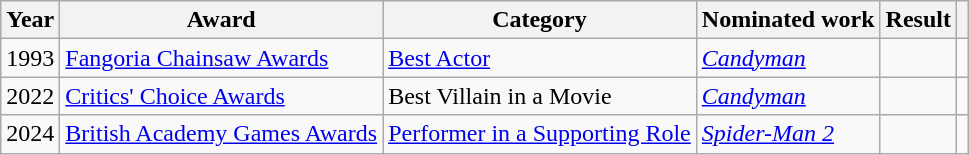<table class="wikitable sortable">
<tr>
<th scope="col">Year</th>
<th scope="col">Award</th>
<th scope="col">Category</th>
<th scope="col">Nominated work</th>
<th scope="col">Result</th>
<th></th>
</tr>
<tr>
<td style="text-align:center;">1993</td>
<td><a href='#'>Fangoria Chainsaw Awards</a></td>
<td [ [Fangoria Chainsaw Award for Best Actor><a href='#'>Best Actor</a></td>
<td><a href='#'><em>Candyman</em></a></td>
<td></td>
<td style="text-align:center;"></td>
</tr>
<tr>
<td style="text-align:center;">2022</td>
<td><a href='#'>Critics' Choice Awards</a></td>
<td>Best Villain in a Movie</td>
<td><a href='#'><em>Candyman</em></a></td>
<td></td>
<td style="text-align:center;"></td>
</tr>
<tr>
<td style="text-align:center;">2024</td>
<td><a href='#'>British Academy Games Awards</a></td>
<td><a href='#'>Performer in a Supporting Role</a></td>
<td><em><a href='#'>Spider-Man 2</a></em></td>
<td></td>
<td style="text-align:center;"></td>
</tr>
</table>
